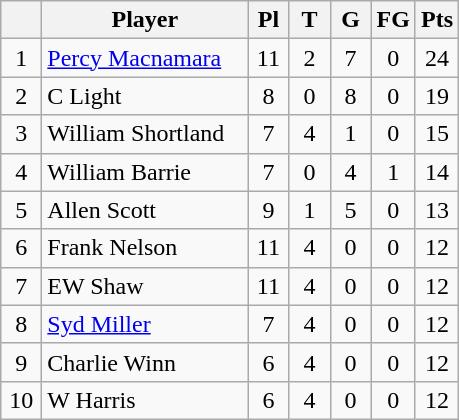<table class="wikitable" style="text-align:center;">
<tr>
<th width="20" abbr="Position"></th>
<th width="130">Player</th>
<th width="20">Pl</th>
<th width="20">T</th>
<th width="20">G</th>
<th width="20">FG</th>
<th width="20">Pts</th>
</tr>
<tr>
<td>1</td>
<td style="text-align:left;"> <a href='#'>Percy Macnamara</a></td>
<td>11</td>
<td>2</td>
<td>7</td>
<td>0</td>
<td>24</td>
</tr>
<tr>
<td>2</td>
<td style="text-align:left;">C Light</td>
<td>8</td>
<td>0</td>
<td>8</td>
<td>0</td>
<td>19</td>
</tr>
<tr>
<td>3</td>
<td style="text-align:left;"> William Shortland</td>
<td>7</td>
<td>4</td>
<td>1</td>
<td>0</td>
<td>15</td>
</tr>
<tr>
<td>4</td>
<td style="text-align:left;"> William Barrie</td>
<td>7</td>
<td>0</td>
<td>4</td>
<td>1</td>
<td>14</td>
</tr>
<tr>
<td>5</td>
<td style="text-align:left;"> Allen Scott</td>
<td>9</td>
<td>1</td>
<td>5</td>
<td>0</td>
<td>13</td>
</tr>
<tr>
<td>6</td>
<td style="text-align:left;"> Frank Nelson</td>
<td>11</td>
<td>4</td>
<td>0</td>
<td>0</td>
<td>12</td>
</tr>
<tr>
<td>7</td>
<td style="text-align:left;"> EW Shaw</td>
<td>11</td>
<td>4</td>
<td>0</td>
<td>0</td>
<td>12</td>
</tr>
<tr>
<td>8</td>
<td style="text-align:left;"> <a href='#'>Syd Miller</a></td>
<td>7</td>
<td>4</td>
<td>0</td>
<td>0</td>
<td>12</td>
</tr>
<tr>
<td>9</td>
<td style="text-align:left;"> Charlie Winn</td>
<td>6</td>
<td>4</td>
<td>0</td>
<td>0</td>
<td>12</td>
</tr>
<tr>
<td>10</td>
<td style="text-align:left;"> W Harris</td>
<td>6</td>
<td>4</td>
<td>0</td>
<td>0</td>
<td>12</td>
</tr>
</table>
